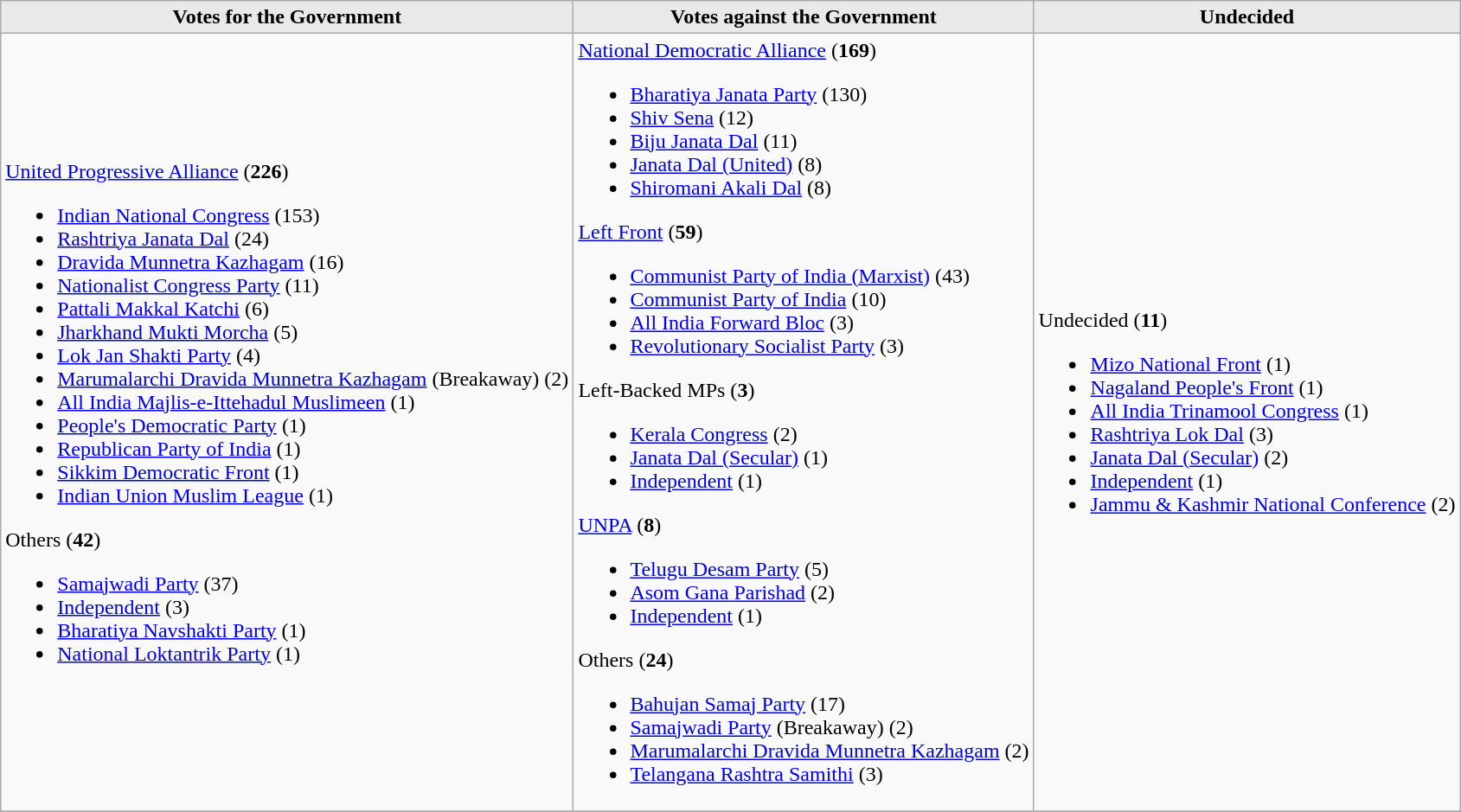<table class="wikitable">
<tr>
<th style="background-color:#E9E9E9" align=left valign=top>Votes for the Government</th>
<th style="background-color:#E9E9E9" align=left valign=top>Votes against the Government</th>
<th style="background-color:#E9E9E9" align=right>Undecided</th>
</tr>
<tr>
<td><a href='#'>United Progressive Alliance</a> (<strong>226</strong>)<br><ul><li><a href='#'>Indian National Congress</a> (153)</li><li><a href='#'>Rashtriya Janata Dal</a> (24)</li><li><a href='#'>Dravida Munnetra Kazhagam</a> (16)</li><li><a href='#'>Nationalist Congress Party</a> (11)</li><li><a href='#'>Pattali Makkal Katchi</a> (6)</li><li><a href='#'>Jharkhand Mukti Morcha</a> (5)</li><li><a href='#'>Lok Jan Shakti Party</a> (4)</li><li><a href='#'>Marumalarchi Dravida Munnetra Kazhagam</a> (Breakaway) (2)</li><li><a href='#'>All India Majlis-e-Ittehadul Muslimeen</a> (1)</li><li><a href='#'>People's Democratic Party</a> (1)</li><li><a href='#'>Republican Party of India</a> (1)</li><li><a href='#'>Sikkim Democratic Front</a> (1)</li><li><a href='#'>Indian Union Muslim League</a> (1)</li></ul>Others (<strong>42</strong>)<ul><li><a href='#'>Samajwadi Party</a> (37)</li><li><a href='#'>Independent</a> (3)</li><li><a href='#'>Bharatiya Navshakti Party</a> (1)</li><li><a href='#'>National Loktantrik Party</a> (1)</li></ul></td>
<td><a href='#'>National Democratic Alliance</a> (<strong>169</strong>)<br><ul><li><a href='#'>Bharatiya Janata Party</a> (130)</li><li><a href='#'>Shiv Sena</a> (12)</li><li><a href='#'>Biju Janata Dal</a> (11)</li><li><a href='#'>Janata Dal (United)</a> (8)</li><li><a href='#'>Shiromani Akali Dal</a> (8)</li></ul><a href='#'>Left Front</a> (<strong>59</strong>)<ul><li><a href='#'>Communist Party of India (Marxist)</a> (43)</li><li><a href='#'>Communist Party of India</a> (10)</li><li><a href='#'>All India Forward Bloc</a> (3)</li><li><a href='#'>Revolutionary Socialist Party</a> (3)</li></ul>Left-Backed MPs (<strong>3</strong>)<ul><li><a href='#'>Kerala Congress</a> (2)</li><li><a href='#'>Janata Dal (Secular)</a> (1)</li><li><a href='#'>Independent</a> (1)</li></ul><a href='#'>UNPA</a> (<strong>8</strong>)<ul><li><a href='#'>Telugu Desam Party</a> (5)</li><li><a href='#'>Asom Gana Parishad</a> (2)</li><li><a href='#'>Independent</a> (1)</li></ul>Others (<strong>24</strong>)<ul><li><a href='#'>Bahujan Samaj Party</a> (17)</li><li><a href='#'>Samajwadi Party</a> (Breakaway) (2)</li><li><a href='#'>Marumalarchi Dravida Munnetra Kazhagam</a> (2)</li><li><a href='#'>Telangana Rashtra Samithi</a> (3)</li></ul></td>
<td>Undecided (<strong>11</strong>)<br><ul><li><a href='#'>Mizo National Front</a> (1)</li><li><a href='#'>Nagaland People's Front</a> (1)</li><li><a href='#'>All India Trinamool Congress</a> (1)</li><li><a href='#'>Rashtriya Lok Dal</a> (3)</li><li><a href='#'>Janata Dal (Secular)</a> (2)</li><li><a href='#'>Independent</a> (1)</li><li><a href='#'>Jammu & Kashmir National Conference</a> (2)</li></ul></td>
</tr>
<tr>
</tr>
</table>
